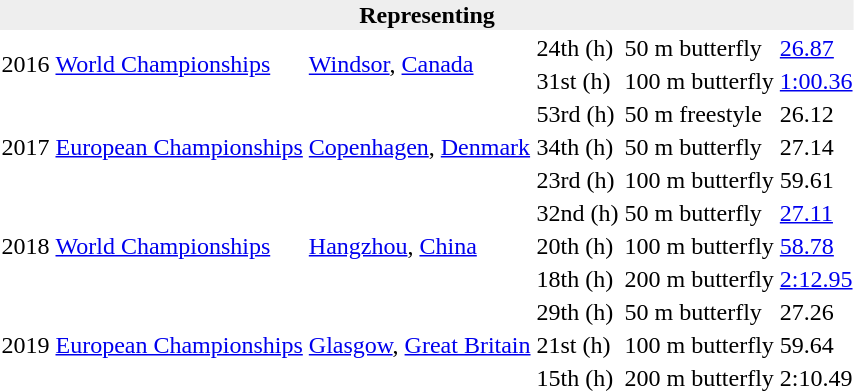<table>
<tr>
<th bgcolor="#eeeeee" colspan="6">Representing </th>
</tr>
<tr>
<td rowspan=2>2016</td>
<td rowspan=2><a href='#'>World Championships</a></td>
<td rowspan=2 align=left> <a href='#'>Windsor</a>, <a href='#'>Canada</a></td>
<td>24th (h)</td>
<td>50 m butterfly</td>
<td><a href='#'>26.87</a></td>
</tr>
<tr>
<td>31st (h)</td>
<td>100 m butterfly</td>
<td><a href='#'>1:00.36</a></td>
</tr>
<tr>
<td rowspan=3>2017</td>
<td rowspan=3><a href='#'>European Championships</a></td>
<td rowspan=3 align=left> <a href='#'>Copenhagen</a>, <a href='#'>Denmark</a></td>
<td>53rd (h)</td>
<td>50 m freestyle</td>
<td>26.12</td>
</tr>
<tr>
<td>34th (h)</td>
<td>50 m butterfly</td>
<td>27.14</td>
</tr>
<tr>
<td>23rd (h)</td>
<td>100 m butterfly</td>
<td>59.61</td>
</tr>
<tr>
<td rowspan=3>2018</td>
<td rowspan=3><a href='#'>World Championships</a></td>
<td rowspan=3 align=left> <a href='#'>Hangzhou</a>, <a href='#'>China</a></td>
<td>32nd (h)</td>
<td>50 m butterfly</td>
<td><a href='#'>27.11</a></td>
</tr>
<tr>
<td>20th (h)</td>
<td>100 m butterfly</td>
<td><a href='#'>58.78</a></td>
</tr>
<tr>
<td>18th (h)</td>
<td>200 m butterfly</td>
<td><a href='#'>2:12.95</a></td>
</tr>
<tr>
<td rowspan=3>2019</td>
<td rowspan=3><a href='#'>European Championships</a></td>
<td rowspan=3 align=left> <a href='#'>Glasgow</a>, <a href='#'>Great Britain</a></td>
<td>29th (h)</td>
<td>50 m butterfly</td>
<td>27.26</td>
</tr>
<tr>
<td>21st (h)</td>
<td>100 m butterfly</td>
<td>59.64</td>
</tr>
<tr>
<td>15th (h)</td>
<td>200 m butterfly</td>
<td>2:10.49</td>
</tr>
</table>
